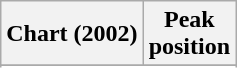<table class="wikitable sortable plainrowheaders" style="text-align:center">
<tr>
<th scope="col">Chart (2002)</th>
<th scope="col">Peak<br> position</th>
</tr>
<tr>
</tr>
<tr>
</tr>
<tr>
</tr>
</table>
